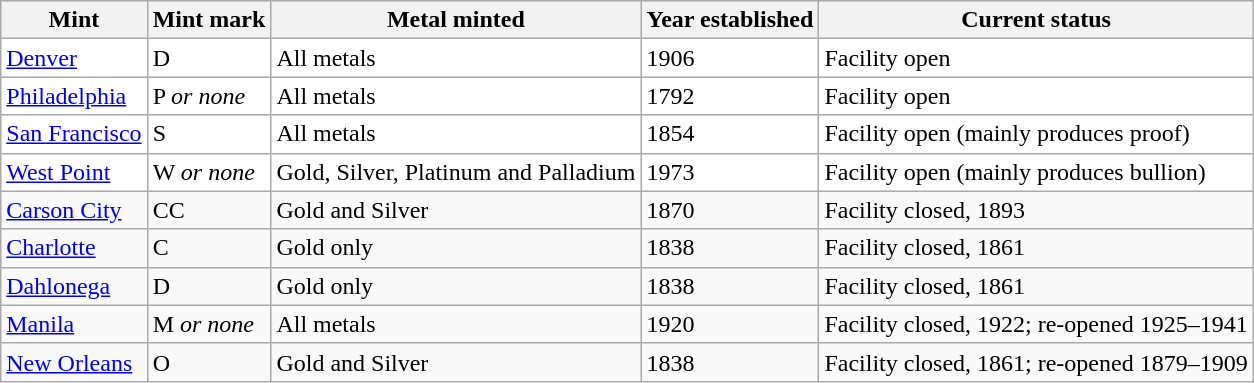<table class="wikitable">
<tr>
<th>Mint</th>
<th>Mint mark</th>
<th>Metal minted</th>
<th>Year established</th>
<th>Current status</th>
</tr>
<tr>
<td bgcolor="#ffffff"><a href='#'>Denver</a></td>
<td bgcolor="#ffffff">D</td>
<td bgcolor="#ffffff">All metals</td>
<td bgcolor="#ffffff">1906</td>
<td bgcolor="#ffffff">Facility open</td>
</tr>
<tr>
<td bgcolor="#ffffff"><a href='#'>Philadelphia</a></td>
<td bgcolor="#ffffff">P <em>or</em> <em>none</em></td>
<td bgcolor="#ffffff">All metals</td>
<td bgcolor="#ffffff">1792</td>
<td bgcolor="#ffffff">Facility open</td>
</tr>
<tr>
<td bgcolor="#ffffff"><a href='#'>San Francisco</a></td>
<td bgcolor="#ffffff">S</td>
<td bgcolor="#ffffff">All metals</td>
<td bgcolor="#ffffff">1854</td>
<td bgcolor="#ffffff">Facility open (mainly produces proof)</td>
</tr>
<tr>
<td bgcolor="#ffffff"><a href='#'>West Point</a></td>
<td bgcolor="#ffffff">W <em>or</em> <em>none</em></td>
<td bgcolor="#ffffff">Gold, Silver, Platinum and Palladium</td>
<td bgcolor="#ffffff">1973</td>
<td bgcolor="#ffffff">Facility open (mainly produces bullion)</td>
</tr>
<tr>
<td><a href='#'>Carson City</a></td>
<td>CC</td>
<td>Gold and Silver</td>
<td>1870</td>
<td>Facility closed, 1893</td>
</tr>
<tr>
<td><a href='#'>Charlotte</a></td>
<td>C</td>
<td>Gold only</td>
<td>1838</td>
<td>Facility closed, 1861</td>
</tr>
<tr>
<td><a href='#'>Dahlonega</a></td>
<td>D</td>
<td>Gold only</td>
<td>1838</td>
<td>Facility closed, 1861</td>
</tr>
<tr>
<td><a href='#'>Manila</a></td>
<td>M <em>or</em> <em>none</em></td>
<td>All metals</td>
<td>1920</td>
<td>Facility closed, 1922; re-opened 1925–1941</td>
</tr>
<tr>
<td><a href='#'>New Orleans</a></td>
<td>O</td>
<td>Gold and Silver</td>
<td>1838</td>
<td>Facility closed, 1861; re-opened 1879–1909</td>
</tr>
</table>
